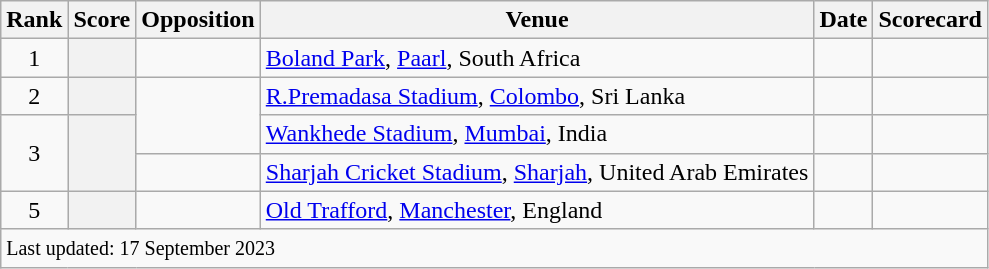<table class="wikitable plainrowheaders sortable">
<tr>
<th scope=col>Rank</th>
<th scope=col>Score</th>
<th scope=col>Opposition</th>
<th scope=col>Venue</th>
<th scope=col>Date</th>
<th scope=col>Scorecard</th>
</tr>
<tr>
<td align=center>1</td>
<th scope=row style=text-align:center;></th>
<td></td>
<td><a href='#'>Boland Park</a>, <a href='#'>Paarl</a>, South Africa</td>
<td></td>
<td></td>
</tr>
<tr>
<td align=center>2</td>
<th scope=row style=text-align:center;></th>
<td rowspan=2></td>
<td><a href='#'>R.Premadasa Stadium</a>, <a href='#'>Colombo</a>, Sri Lanka</td>
<td></td>
<td></td>
</tr>
<tr>
<td align=center rowspan=2>3</td>
<th scope=row style=text-align:center; rowspan=2></th>
<td><a href='#'>Wankhede Stadium</a>, <a href='#'>Mumbai</a>, India</td>
<td></td>
<td></td>
</tr>
<tr>
<td></td>
<td><a href='#'>Sharjah Cricket Stadium</a>, <a href='#'>Sharjah</a>, United Arab Emirates</td>
<td></td>
<td></td>
</tr>
<tr>
<td align=center>5</td>
<th scope=row style=text-align:center;></th>
<td></td>
<td><a href='#'>Old Trafford</a>, <a href='#'>Manchester</a>, England</td>
<td></td>
<td></td>
</tr>
<tr class=sortbottom>
<td colspan=6><small>Last updated: 17 September 2023</small></td>
</tr>
</table>
